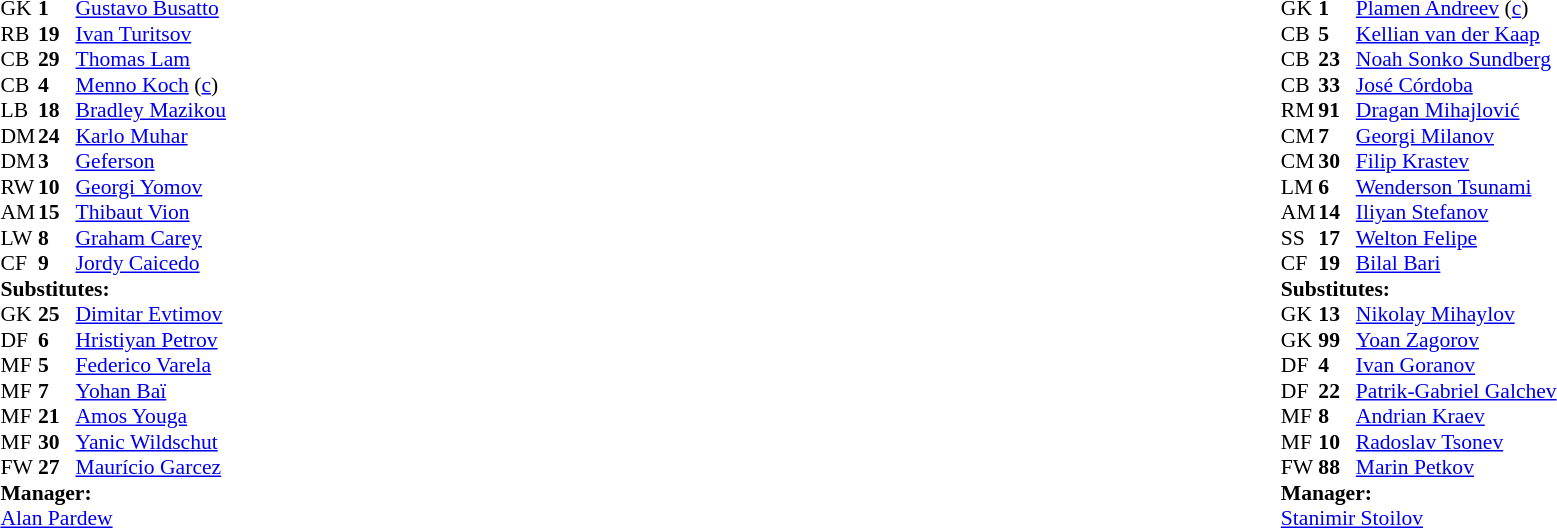<table style="width:100%">
<tr>
<td style="vertical-align:top;width:50%"><br><table style="font-size:90%" cellspacing="0" cellpadding="0">
<tr>
<th width="25"></th>
<th width="25"></th>
</tr>
<tr>
<td>GK</td>
<td><strong>1</strong></td>
<td> <a href='#'>Gustavo Busatto</a></td>
</tr>
<tr>
<td>RB</td>
<td><strong>19</strong></td>
<td> <a href='#'>Ivan Turitsov</a></td>
<td></td>
</tr>
<tr>
<td>CB</td>
<td><strong>29</strong></td>
<td> <a href='#'>Thomas Lam</a></td>
<td></td>
</tr>
<tr>
<td>CB</td>
<td><strong>4</strong></td>
<td> <a href='#'>Menno Koch</a> (<a href='#'>c</a>)</td>
</tr>
<tr>
<td>LB</td>
<td><strong>18</strong></td>
<td> <a href='#'>Bradley Mazikou</a></td>
</tr>
<tr>
<td>DM</td>
<td><strong>24</strong></td>
<td> <a href='#'>Karlo Muhar</a></td>
<td></td>
<td></td>
</tr>
<tr>
<td>DM</td>
<td><strong>3</strong></td>
<td> <a href='#'>Geferson</a></td>
</tr>
<tr>
<td>RW</td>
<td><strong>10</strong></td>
<td> <a href='#'>Georgi Yomov</a></td>
<td></td>
</tr>
<tr>
<td>AM</td>
<td><strong>15</strong></td>
<td> <a href='#'>Thibaut Vion</a></td>
<td></td>
<td></td>
</tr>
<tr>
<td>LW</td>
<td><strong>8</strong></td>
<td> <a href='#'>Graham Carey</a></td>
<td></td>
<td></td>
</tr>
<tr>
<td>CF</td>
<td><strong>9</strong></td>
<td> <a href='#'>Jordy Caicedo</a></td>
</tr>
<tr>
<td colspan=4><strong>Substitutes:</strong></td>
</tr>
<tr>
<td>GK</td>
<td><strong>25</strong></td>
<td> <a href='#'>Dimitar Evtimov</a></td>
</tr>
<tr>
<td>DF</td>
<td><strong>6</strong></td>
<td> <a href='#'>Hristiyan Petrov</a></td>
</tr>
<tr>
<td>MF</td>
<td><strong>5</strong></td>
<td> <a href='#'>Federico Varela</a></td>
<td></td>
</tr>
<tr>
<td>MF</td>
<td><strong>7</strong></td>
<td> <a href='#'>Yohan Baï</a></td>
</tr>
<tr>
<td>MF</td>
<td><strong>21</strong></td>
<td> <a href='#'>Amos Youga</a></td>
<td></td>
<td></td>
</tr>
<tr>
<td>MF</td>
<td><strong>30</strong></td>
<td> <a href='#'>Yanic Wildschut</a></td>
</tr>
<tr>
<td>FW</td>
<td><strong>27</strong></td>
<td> <a href='#'>Maurício Garcez</a></td>
<td></td>
</tr>
<tr>
<td colspan=4><strong>Manager:</strong></td>
</tr>
<tr>
<td colspan="4"> <a href='#'>Alan Pardew</a></td>
</tr>
</table>
</td>
<td valign="top"></td>
<td valign="top" width="50%"><br><table cellspacing="0" cellpadding="0" style="font-size:90%;margin:auto">
<tr>
<th width="25"></th>
<th width="25"></th>
</tr>
<tr>
<td>GK</td>
<td><strong>1</strong></td>
<td> <a href='#'>Plamen Andreev</a> (<a href='#'>c</a>)</td>
</tr>
<tr>
<td>CB</td>
<td><strong>5</strong></td>
<td> <a href='#'>Kellian van der Kaap</a></td>
</tr>
<tr>
<td>CB</td>
<td><strong>23</strong></td>
<td> <a href='#'>Noah Sonko Sundberg</a></td>
</tr>
<tr>
<td>CB</td>
<td><strong>33</strong></td>
<td> <a href='#'>José Córdoba</a></td>
</tr>
<tr>
<td>RM</td>
<td><strong>91</strong></td>
<td> <a href='#'>Dragan Mihajlović</a></td>
<td></td>
</tr>
<tr>
<td>CM</td>
<td><strong>7</strong></td>
<td> <a href='#'>Georgi Milanov</a></td>
</tr>
<tr>
<td>CM</td>
<td><strong>30</strong></td>
<td> <a href='#'>Filip Krastev</a></td>
<td></td>
</tr>
<tr>
<td>LM</td>
<td><strong>6</strong></td>
<td> <a href='#'>Wenderson Tsunami</a></td>
<td></td>
</tr>
<tr>
<td>AM</td>
<td><strong>14</strong></td>
<td> <a href='#'>Iliyan Stefanov</a></td>
<td></td>
<td></td>
</tr>
<tr>
<td>SS</td>
<td><strong>17</strong></td>
<td> <a href='#'>Welton Felipe</a></td>
<td></td>
<td></td>
</tr>
<tr>
<td>CF</td>
<td><strong>19</strong></td>
<td> <a href='#'>Bilal Bari</a></td>
</tr>
<tr>
<td colspan=4><strong>Substitutes:</strong></td>
</tr>
<tr>
<td>GK</td>
<td><strong>13</strong></td>
<td> <a href='#'>Nikolay Mihaylov</a></td>
</tr>
<tr>
<td>GK</td>
<td><strong>99</strong></td>
<td> <a href='#'>Yoan Zagorov</a></td>
</tr>
<tr>
<td>DF</td>
<td><strong>4</strong></td>
<td> <a href='#'>Ivan Goranov</a></td>
</tr>
<tr>
<td>DF</td>
<td><strong>22</strong></td>
<td> <a href='#'>Patrik-Gabriel Galchev</a></td>
</tr>
<tr>
<td>MF</td>
<td><strong>8</strong></td>
<td> <a href='#'>Andrian Kraev</a></td>
<td></td>
</tr>
<tr>
<td>MF</td>
<td><strong>10</strong></td>
<td> <a href='#'>Radoslav Tsonev</a></td>
</tr>
<tr>
<td>FW</td>
<td><strong>88</strong></td>
<td> <a href='#'>Marin Petkov</a></td>
<td></td>
</tr>
<tr>
<td colspan=4><strong>Manager:</strong></td>
</tr>
<tr>
<td colspan="4"> <a href='#'>Stanimir Stoilov</a></td>
</tr>
</table>
</td>
</tr>
</table>
